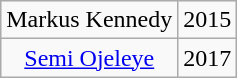<table class="wikitable">
<tr align="center">
<td>Markus Kennedy</td>
<td>2015</td>
</tr>
<tr align="center">
<td><a href='#'>Semi Ojeleye</a></td>
<td>2017</td>
</tr>
</table>
